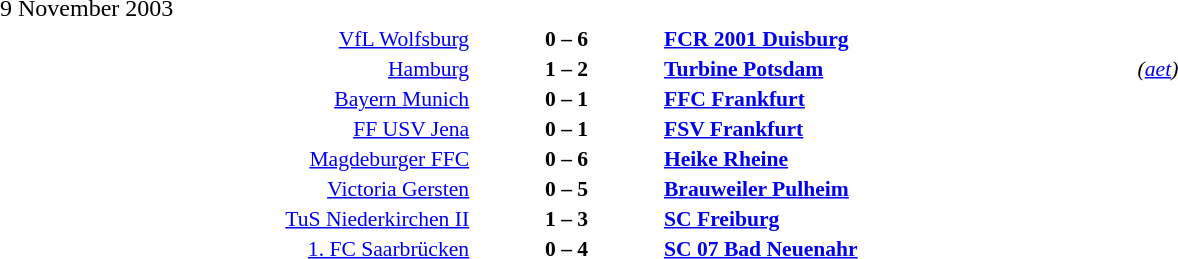<table width=100% cellspacing=1>
<tr>
<th width=25%></th>
<th width=10%></th>
<th width=25%></th>
<th></th>
</tr>
<tr>
<td>9 November 2003</td>
</tr>
<tr style=font-size:90%>
<td align=right><a href='#'>VfL Wolfsburg</a></td>
<td align=center><strong>0 – 6</strong></td>
<td><strong><a href='#'>FCR 2001 Duisburg</a></strong></td>
</tr>
<tr style=font-size:90%>
<td align=right><a href='#'>Hamburg</a></td>
<td align=center><strong>1 – 2</strong></td>
<td><strong><a href='#'>Turbine Potsdam</a></strong></td>
<td><em>(<a href='#'>aet</a>)</em></td>
</tr>
<tr style=font-size:90%>
<td align=right><a href='#'>Bayern Munich</a></td>
<td align=center><strong>0 – 1</strong></td>
<td><strong><a href='#'>FFC Frankfurt</a></strong></td>
</tr>
<tr style=font-size:90%>
<td align=right><a href='#'>FF USV Jena</a></td>
<td align=center><strong>0 – 1</strong></td>
<td><strong><a href='#'>FSV Frankfurt</a></strong></td>
</tr>
<tr style=font-size:90%>
<td align=right><a href='#'>Magdeburger FFC</a></td>
<td align=center><strong>0 – 6</strong></td>
<td><strong><a href='#'>Heike Rheine</a></strong></td>
</tr>
<tr style=font-size:90%>
<td align=right><a href='#'>Victoria Gersten</a></td>
<td align=center><strong>0 – 5</strong></td>
<td><strong><a href='#'>Brauweiler Pulheim</a></strong></td>
</tr>
<tr style=font-size:90%>
<td align=right><a href='#'>TuS Niederkirchen II</a></td>
<td align=center><strong>1 – 3</strong></td>
<td><strong><a href='#'>SC Freiburg</a></strong></td>
</tr>
<tr style=font-size:90%>
<td align=right><a href='#'>1. FC Saarbrücken</a></td>
<td align=center><strong>0 – 4</strong></td>
<td><strong><a href='#'>SC 07 Bad Neuenahr</a></strong></td>
</tr>
</table>
